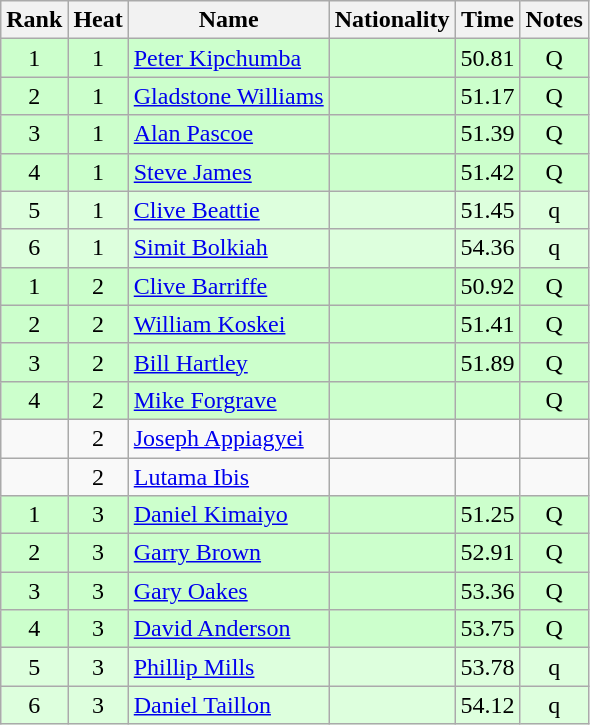<table class="wikitable sortable" style="text-align:center">
<tr>
<th>Rank</th>
<th>Heat</th>
<th>Name</th>
<th>Nationality</th>
<th>Time</th>
<th>Notes</th>
</tr>
<tr bgcolor=ccffcc>
<td>1</td>
<td>1</td>
<td align=left><a href='#'>Peter Kipchumba</a></td>
<td align=left></td>
<td>50.81</td>
<td>Q</td>
</tr>
<tr bgcolor=ccffcc>
<td>2</td>
<td>1</td>
<td align=left><a href='#'>Gladstone Williams</a></td>
<td align=left></td>
<td>51.17</td>
<td>Q</td>
</tr>
<tr bgcolor=ccffcc>
<td>3</td>
<td>1</td>
<td align=left><a href='#'>Alan Pascoe</a></td>
<td align=left></td>
<td>51.39</td>
<td>Q</td>
</tr>
<tr bgcolor=ccffcc>
<td>4</td>
<td>1</td>
<td align=left><a href='#'>Steve James</a></td>
<td align=left></td>
<td>51.42</td>
<td>Q</td>
</tr>
<tr bgcolor=ddffdd>
<td>5</td>
<td>1</td>
<td align=left><a href='#'>Clive Beattie</a></td>
<td align=left></td>
<td>51.45</td>
<td>q</td>
</tr>
<tr bgcolor=ddffdd>
<td>6</td>
<td>1</td>
<td align=left><a href='#'>Simit Bolkiah</a></td>
<td align=left></td>
<td>54.36</td>
<td>q</td>
</tr>
<tr bgcolor=ccffcc>
<td>1</td>
<td>2</td>
<td align=left><a href='#'>Clive Barriffe</a></td>
<td align=left></td>
<td>50.92</td>
<td>Q</td>
</tr>
<tr bgcolor=ccffcc>
<td>2</td>
<td>2</td>
<td align=left><a href='#'>William Koskei</a></td>
<td align=left></td>
<td>51.41</td>
<td>Q</td>
</tr>
<tr bgcolor=ccffcc>
<td>3</td>
<td>2</td>
<td align=left><a href='#'>Bill Hartley</a></td>
<td align=left></td>
<td>51.89</td>
<td>Q</td>
</tr>
<tr bgcolor=ccffcc>
<td>4</td>
<td>2</td>
<td align=left><a href='#'>Mike Forgrave</a></td>
<td align=left></td>
<td></td>
<td>Q</td>
</tr>
<tr>
<td></td>
<td>2</td>
<td align=left><a href='#'>Joseph Appiagyei</a></td>
<td align=left></td>
<td></td>
<td></td>
</tr>
<tr>
<td></td>
<td>2</td>
<td align=left><a href='#'>Lutama Ibis</a></td>
<td align=left></td>
<td></td>
<td></td>
</tr>
<tr bgcolor=ccffcc>
<td>1</td>
<td>3</td>
<td align=left><a href='#'>Daniel Kimaiyo</a></td>
<td align=left></td>
<td>51.25</td>
<td>Q</td>
</tr>
<tr bgcolor=ccffcc>
<td>2</td>
<td>3</td>
<td align=left><a href='#'>Garry Brown</a></td>
<td align=left></td>
<td>52.91</td>
<td>Q</td>
</tr>
<tr bgcolor=ccffcc>
<td>3</td>
<td>3</td>
<td align=left><a href='#'>Gary Oakes</a></td>
<td align=left></td>
<td>53.36</td>
<td>Q</td>
</tr>
<tr bgcolor=ccffcc>
<td>4</td>
<td>3</td>
<td align=left><a href='#'>David Anderson</a></td>
<td align=left></td>
<td>53.75</td>
<td>Q</td>
</tr>
<tr bgcolor=ddffdd>
<td>5</td>
<td>3</td>
<td align=left><a href='#'>Phillip Mills</a></td>
<td align=left></td>
<td>53.78</td>
<td>q</td>
</tr>
<tr bgcolor=ddffdd>
<td>6</td>
<td>3</td>
<td align=left><a href='#'>Daniel Taillon</a></td>
<td align=left></td>
<td>54.12</td>
<td>q</td>
</tr>
</table>
